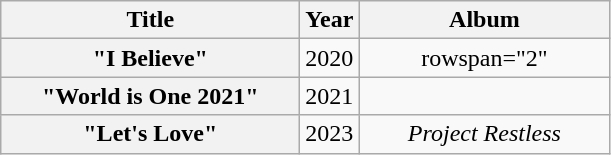<table class="wikitable plainrowheaders" style="text-align:center">
<tr>
<th scope="col" style="width:12em">Title</th>
<th scope="col" style="width:2em">Year</th>
<th scope="col" style="width:10em">Album</th>
</tr>
<tr>
<th scope="row">"I Believe"<br></th>
<td>2020</td>
<td>rowspan="2" </td>
</tr>
<tr>
<th scope="row">"World is One 2021"<br></th>
<td>2021</td>
</tr>
<tr>
<th scope="row">"Let's Love"<br></th>
<td>2023</td>
<td><em>Project Restless</em></td>
</tr>
</table>
